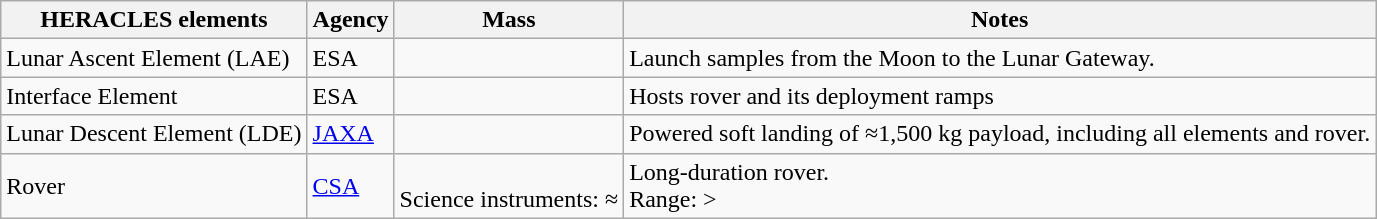<table class="wikitable">
<tr>
<th>HERACLES elements</th>
<th>Agency</th>
<th>Mass</th>
<th>Notes</th>
</tr>
<tr>
<td>Lunar Ascent Element (LAE)</td>
<td>ESA</td>
<td></td>
<td>Launch samples from the Moon to the Lunar Gateway.</td>
</tr>
<tr>
<td>Interface Element</td>
<td>ESA</td>
<td></td>
<td>Hosts rover and its deployment ramps</td>
</tr>
<tr>
<td>Lunar Descent Element (LDE)</td>
<td><a href='#'>JAXA</a></td>
<td></td>
<td>Powered soft landing of ≈1,500 kg payload, including all elements and rover.</td>
</tr>
<tr>
<td>Rover</td>
<td><a href='#'>CSA</a></td>
<td><br>Science instruments: ≈</td>
<td>Long-duration rover.<br>Range: ></td>
</tr>
</table>
